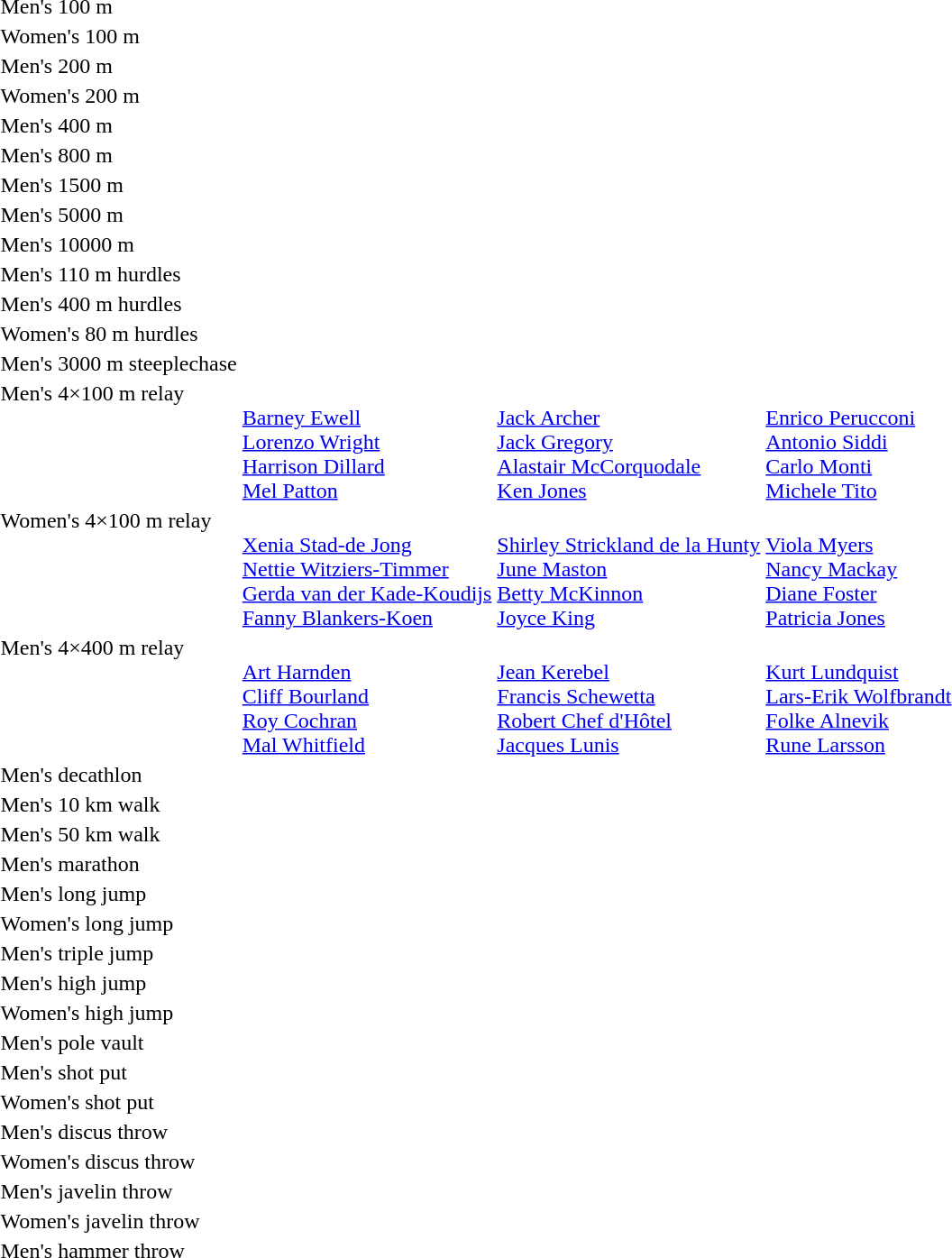<table>
<tr>
<td>Men's 100 m<br></td>
<td></td>
<td></td>
<td></td>
</tr>
<tr>
<td>Women's 100 m<br></td>
<td></td>
<td></td>
<td></td>
</tr>
<tr>
<td>Men's 200 m<br></td>
<td></td>
<td></td>
<td></td>
</tr>
<tr>
<td>Women's 200 m<br></td>
<td></td>
<td></td>
<td></td>
</tr>
<tr>
<td>Men's 400 m<br></td>
<td></td>
<td></td>
<td></td>
</tr>
<tr>
<td>Men's 800 m<br></td>
<td></td>
<td></td>
<td></td>
</tr>
<tr>
<td>Men's 1500 m<br></td>
<td></td>
<td></td>
<td></td>
</tr>
<tr>
<td>Men's 5000 m<br></td>
<td></td>
<td></td>
<td></td>
</tr>
<tr>
<td>Men's 10000 m<br></td>
<td></td>
<td></td>
<td></td>
</tr>
<tr>
<td>Men's 110 m hurdles<br></td>
<td></td>
<td></td>
<td></td>
</tr>
<tr>
<td>Men's 400 m hurdles<br></td>
<td></td>
<td></td>
<td></td>
</tr>
<tr>
<td>Women's 80 m hurdles<br></td>
<td></td>
<td></td>
<td></td>
</tr>
<tr>
<td>Men's 3000 m steeplechase<br></td>
<td></td>
<td></td>
<td></td>
</tr>
<tr valign="top">
<td>Men's 4×100 m relay<br></td>
<td><br><a href='#'>Barney Ewell</a><br><a href='#'>Lorenzo Wright</a><br><a href='#'>Harrison Dillard</a><br><a href='#'>Mel Patton</a></td>
<td><br><a href='#'>Jack Archer</a><br><a href='#'>Jack Gregory</a><br><a href='#'>Alastair McCorquodale</a><br><a href='#'>Ken Jones</a></td>
<td><br><a href='#'>Enrico Perucconi</a><br><a href='#'>Antonio Siddi</a><br><a href='#'>Carlo Monti</a><br><a href='#'>Michele Tito</a></td>
</tr>
<tr valign="top">
<td>Women's 4×100 m relay<br></td>
<td><br><a href='#'>Xenia Stad-de Jong</a><br><a href='#'>Nettie Witziers-Timmer</a><br><a href='#'>Gerda van der Kade-Koudijs</a><br><a href='#'>Fanny Blankers-Koen</a></td>
<td><br><a href='#'>Shirley Strickland de la Hunty</a><br><a href='#'>June Maston</a><br><a href='#'>Betty McKinnon</a><br><a href='#'>Joyce King</a></td>
<td><br><a href='#'>Viola Myers</a><br><a href='#'>Nancy Mackay</a><br><a href='#'>Diane Foster</a><br><a href='#'>Patricia Jones</a></td>
</tr>
<tr valign="top">
<td>Men's 4×400 m relay<br></td>
<td><br><a href='#'>Art Harnden</a><br><a href='#'>Cliff Bourland</a><br><a href='#'>Roy Cochran</a><br><a href='#'>Mal Whitfield</a></td>
<td><br><a href='#'>Jean Kerebel</a><br><a href='#'>Francis Schewetta</a><br><a href='#'>Robert Chef d'Hôtel</a><br><a href='#'>Jacques Lunis</a></td>
<td><br><a href='#'>Kurt Lundquist</a><br><a href='#'>Lars-Erik Wolfbrandt</a><br><a href='#'>Folke Alnevik</a><br><a href='#'>Rune Larsson</a></td>
</tr>
<tr>
<td>Men's decathlon<br></td>
<td></td>
<td></td>
<td></td>
</tr>
<tr>
<td>Men's 10 km walk<br></td>
<td></td>
<td></td>
<td></td>
</tr>
<tr>
<td>Men's 50 km walk<br></td>
<td></td>
<td></td>
<td></td>
</tr>
<tr>
<td>Men's marathon<br></td>
<td></td>
<td></td>
<td></td>
</tr>
<tr>
<td>Men's long jump<br></td>
<td></td>
<td></td>
<td></td>
</tr>
<tr>
<td>Women's long jump<br></td>
<td></td>
<td></td>
<td></td>
</tr>
<tr>
<td>Men's triple jump<br></td>
<td></td>
<td></td>
<td></td>
</tr>
<tr>
<td>Men's high jump<br></td>
<td></td>
<td></td>
<td></td>
</tr>
<tr>
<td>Women's high jump<br></td>
<td></td>
<td></td>
<td></td>
</tr>
<tr>
<td>Men's pole vault<br></td>
<td></td>
<td></td>
<td></td>
</tr>
<tr>
<td>Men's shot put<br></td>
<td></td>
<td></td>
<td></td>
</tr>
<tr>
<td>Women's shot put<br></td>
<td></td>
<td></td>
<td></td>
</tr>
<tr>
<td>Men's discus throw<br></td>
<td></td>
<td></td>
<td></td>
</tr>
<tr>
<td>Women's discus throw<br></td>
<td></td>
<td></td>
<td></td>
</tr>
<tr>
<td>Men's javelin throw<br></td>
<td></td>
<td></td>
<td></td>
</tr>
<tr>
<td>Women's javelin throw<br></td>
<td></td>
<td></td>
<td></td>
</tr>
<tr>
<td>Men's hammer throw<br></td>
<td></td>
<td></td>
<td></td>
</tr>
</table>
